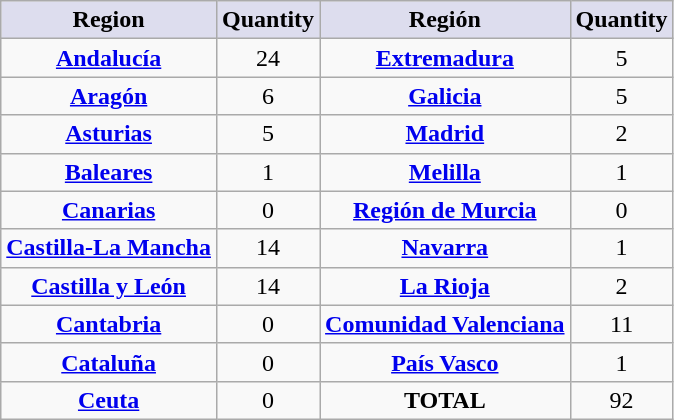<table class="wikitable">
<tr>
<th style="background:#DDDDEE;" valign="top">Region</th>
<th style="background:#DDDDEE;" valign="top">Quantity</th>
<th style="background:#DDDDEE;" valign="top">Región</th>
<th style="background:#DDDDEE;" valign="top">Quantity</th>
</tr>
<tr>
<td align="center" valign="top"><strong><a href='#'>Andalucía</a></strong></td>
<td align="center">24</td>
<td align="center" valign="top"><strong><a href='#'>Extremadura</a></strong></td>
<td align="center">5</td>
</tr>
<tr>
<td align="center" valign="top"><strong><a href='#'>Aragón</a></strong></td>
<td align="center">6</td>
<td align="center" valign="top"><strong><a href='#'>Galicia</a></strong></td>
<td align="center">5</td>
</tr>
<tr>
<td align="center" valign="top"><strong><a href='#'>Asturias</a></strong></td>
<td align="center">5</td>
<td align="center" valign="top"><strong><a href='#'>Madrid</a></strong></td>
<td align="center">2</td>
</tr>
<tr>
<td align="center" valign="top"><strong><a href='#'>Baleares</a></strong></td>
<td align="center">1</td>
<td align="center" valign="top"><strong><a href='#'>Melilla</a></strong></td>
<td align="center">1</td>
</tr>
<tr>
<td align="center" valign="top"><strong><a href='#'>Canarias</a></strong></td>
<td align="center">0</td>
<td align="center" valign="top"><strong><a href='#'>Región de Murcia</a></strong></td>
<td align="center">0</td>
</tr>
<tr>
<td align="center" valign="top"><strong><a href='#'>Castilla-La Mancha</a></strong></td>
<td align="center">14</td>
<td align="center" valign="top"><strong><a href='#'>Navarra</a></strong></td>
<td align="center">1</td>
</tr>
<tr>
<td align="center" valign="top"><strong><a href='#'>Castilla y León</a></strong></td>
<td align="center">14</td>
<td align="center" valign="top"><strong><a href='#'>La Rioja</a></strong></td>
<td align="center">2</td>
</tr>
<tr>
<td align="center" valign="top"><strong><a href='#'>Cantabria</a></strong></td>
<td align="center">0</td>
<td align="center" valign="top"><strong><a href='#'>Comunidad Valenciana</a></strong></td>
<td align="center">11</td>
</tr>
<tr>
<td align="center" valign="top"><strong><a href='#'>Cataluña</a></strong></td>
<td align="center">0</td>
<td align="center" valign="top"><strong><a href='#'>País Vasco</a></strong></td>
<td align="center">1</td>
</tr>
<tr>
<td align="center" valign="top"><strong><a href='#'>Ceuta</a></strong></td>
<td align="center">0</td>
<td align="center" valign="top"><strong>TOTAL</strong></td>
<td align="center">92</td>
</tr>
</table>
